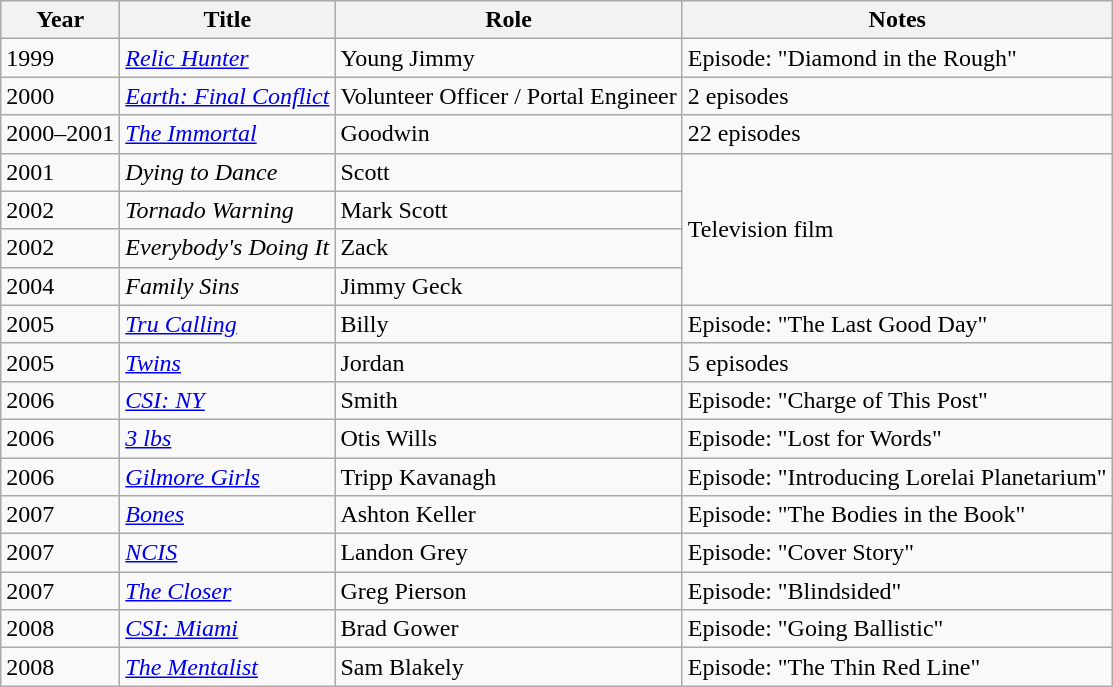<table class="wikitable sortable">
<tr>
<th>Year</th>
<th>Title</th>
<th>Role</th>
<th class="unsortable">Notes</th>
</tr>
<tr>
<td>1999</td>
<td><em><a href='#'>Relic Hunter</a></em></td>
<td>Young Jimmy</td>
<td>Episode: "Diamond in the Rough"</td>
</tr>
<tr>
<td>2000</td>
<td><em><a href='#'>Earth: Final Conflict</a></em></td>
<td>Volunteer Officer / Portal Engineer</td>
<td>2 episodes</td>
</tr>
<tr>
<td>2000–2001</td>
<td data-sort-value="Immortal, The"><a href='#'><em>The Immortal</em></a></td>
<td>Goodwin</td>
<td>22 episodes</td>
</tr>
<tr>
<td>2001</td>
<td><em>Dying to Dance</em></td>
<td>Scott</td>
<td rowspan="4">Television film</td>
</tr>
<tr>
<td>2002</td>
<td><em>Tornado Warning</em></td>
<td>Mark Scott</td>
</tr>
<tr>
<td>2002</td>
<td><em>Everybody's Doing It</em></td>
<td>Zack</td>
</tr>
<tr>
<td>2004</td>
<td><em>Family Sins</em></td>
<td>Jimmy Geck</td>
</tr>
<tr>
<td>2005</td>
<td><em><a href='#'>Tru Calling</a></em></td>
<td>Billy</td>
<td>Episode: "The Last Good Day"</td>
</tr>
<tr>
<td>2005</td>
<td><a href='#'><em>Twins</em></a></td>
<td>Jordan</td>
<td>5 episodes</td>
</tr>
<tr>
<td>2006</td>
<td><em><a href='#'>CSI: NY</a></em></td>
<td>Smith</td>
<td>Episode: "Charge of This Post"</td>
</tr>
<tr>
<td>2006</td>
<td><em><a href='#'>3 lbs</a></em></td>
<td>Otis Wills</td>
<td>Episode: "Lost for Words"</td>
</tr>
<tr>
<td>2006</td>
<td><em><a href='#'>Gilmore Girls</a></em></td>
<td>Tripp Kavanagh</td>
<td>Episode: "Introducing Lorelai Planetarium"</td>
</tr>
<tr>
<td>2007</td>
<td><a href='#'><em>Bones</em></a></td>
<td>Ashton Keller</td>
<td>Episode: "The Bodies in the Book"</td>
</tr>
<tr>
<td>2007</td>
<td><a href='#'><em>NCIS</em></a></td>
<td>Landon Grey</td>
<td>Episode: "Cover Story"</td>
</tr>
<tr>
<td>2007</td>
<td data-sort-value="Closer, The"><em><a href='#'>The Closer</a></em></td>
<td>Greg Pierson</td>
<td>Episode: "Blindsided"</td>
</tr>
<tr>
<td>2008</td>
<td><em><a href='#'>CSI: Miami</a></em></td>
<td>Brad Gower</td>
<td>Episode: "Going Ballistic"</td>
</tr>
<tr>
<td>2008</td>
<td data-sort-value="Mentalist, The"><em><a href='#'>The Mentalist</a></em></td>
<td>Sam Blakely</td>
<td>Episode: "The Thin Red Line"</td>
</tr>
</table>
